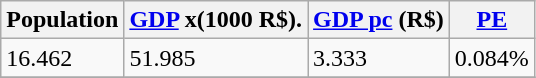<table class="wikitable" border="1">
<tr>
<th>Population</th>
<th><a href='#'>GDP</a> x(1000 R$).</th>
<th><a href='#'>GDP pc</a> (R$)</th>
<th><a href='#'>PE</a></th>
</tr>
<tr>
<td>16.462</td>
<td>51.985</td>
<td>3.333</td>
<td>0.084%</td>
</tr>
<tr>
</tr>
</table>
